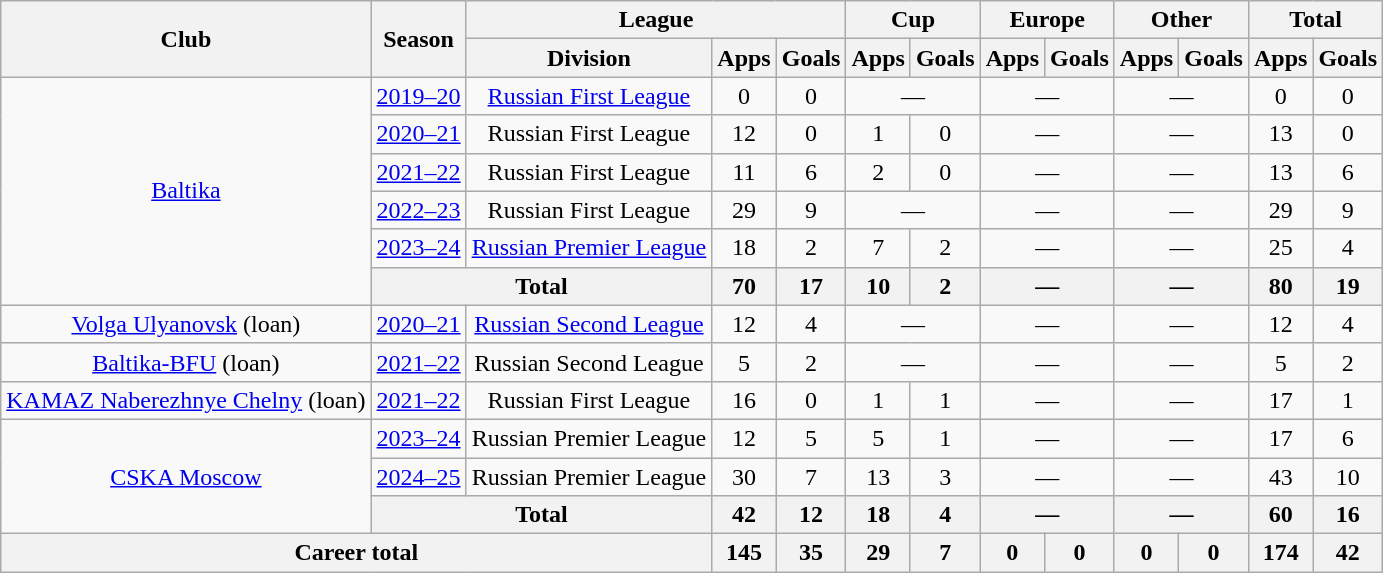<table class="wikitable" style="text-align:center">
<tr>
<th rowspan=2>Club</th>
<th rowspan=2>Season</th>
<th colspan=3>League</th>
<th colspan=2>Cup</th>
<th colspan=2>Europe</th>
<th colspan=2>Other</th>
<th colspan=2>Total</th>
</tr>
<tr>
<th>Division</th>
<th>Apps</th>
<th>Goals</th>
<th>Apps</th>
<th>Goals</th>
<th>Apps</th>
<th>Goals</th>
<th>Apps</th>
<th>Goals</th>
<th>Apps</th>
<th>Goals</th>
</tr>
<tr>
<td rowspan="6"><a href='#'>Baltika</a></td>
<td><a href='#'>2019–20</a></td>
<td><a href='#'>Russian First League</a></td>
<td>0</td>
<td>0</td>
<td colspan=2>—</td>
<td colspan=2>—</td>
<td colspan=2>—</td>
<td>0</td>
<td>0</td>
</tr>
<tr>
<td><a href='#'>2020–21</a></td>
<td>Russian First League</td>
<td>12</td>
<td>0</td>
<td>1</td>
<td>0</td>
<td colspan=2>—</td>
<td colspan=2>—</td>
<td>13</td>
<td>0</td>
</tr>
<tr>
<td><a href='#'>2021–22</a></td>
<td>Russian First League</td>
<td>11</td>
<td>6</td>
<td>2</td>
<td>0</td>
<td colspan=2>—</td>
<td colspan=2>—</td>
<td>13</td>
<td>6</td>
</tr>
<tr>
<td><a href='#'>2022–23</a></td>
<td>Russian First League</td>
<td>29</td>
<td>9</td>
<td colspan=2>—</td>
<td colspan=2>—</td>
<td colspan=2>—</td>
<td>29</td>
<td>9</td>
</tr>
<tr>
<td><a href='#'>2023–24</a></td>
<td><a href='#'>Russian Premier League</a></td>
<td>18</td>
<td>2</td>
<td>7</td>
<td>2</td>
<td colspan=2>—</td>
<td colspan=2>—</td>
<td>25</td>
<td>4</td>
</tr>
<tr>
<th colspan="2">Total</th>
<th>70</th>
<th>17</th>
<th>10</th>
<th>2</th>
<th colspan=2>—</th>
<th colspan=2>—</th>
<th>80</th>
<th>19</th>
</tr>
<tr>
<td><a href='#'>Volga Ulyanovsk</a> (loan)</td>
<td><a href='#'>2020–21</a></td>
<td><a href='#'>Russian Second League</a></td>
<td>12</td>
<td>4</td>
<td colspan=2>—</td>
<td colspan=2>—</td>
<td colspan=2>—</td>
<td>12</td>
<td>4</td>
</tr>
<tr>
<td><a href='#'>Baltika-BFU</a> (loan)</td>
<td><a href='#'>2021–22</a></td>
<td>Russian Second League</td>
<td>5</td>
<td>2</td>
<td colspan=2>—</td>
<td colspan=2>—</td>
<td colspan=2>—</td>
<td>5</td>
<td>2</td>
</tr>
<tr>
<td><a href='#'>KAMAZ Naberezhnye Chelny</a> (loan)</td>
<td><a href='#'>2021–22</a></td>
<td>Russian First League</td>
<td>16</td>
<td>0</td>
<td>1</td>
<td>1</td>
<td colspan=2>—</td>
<td colspan=2>—</td>
<td>17</td>
<td>1</td>
</tr>
<tr>
<td rowspan="3"><a href='#'>CSKA Moscow</a></td>
<td><a href='#'>2023–24</a></td>
<td>Russian Premier League</td>
<td>12</td>
<td>5</td>
<td>5</td>
<td>1</td>
<td colspan=2>—</td>
<td colspan=2>—</td>
<td>17</td>
<td>6</td>
</tr>
<tr>
<td><a href='#'>2024–25</a></td>
<td>Russian Premier League</td>
<td>30</td>
<td>7</td>
<td>13</td>
<td>3</td>
<td colspan="2">—</td>
<td colspan="2">—</td>
<td>43</td>
<td>10</td>
</tr>
<tr>
<th colspan="2">Total</th>
<th>42</th>
<th>12</th>
<th>18</th>
<th>4</th>
<th colspan="2">—</th>
<th colspan="2">—</th>
<th>60</th>
<th>16</th>
</tr>
<tr>
<th colspan="3">Career total</th>
<th>145</th>
<th>35</th>
<th>29</th>
<th>7</th>
<th>0</th>
<th>0</th>
<th>0</th>
<th>0</th>
<th>174</th>
<th>42</th>
</tr>
</table>
